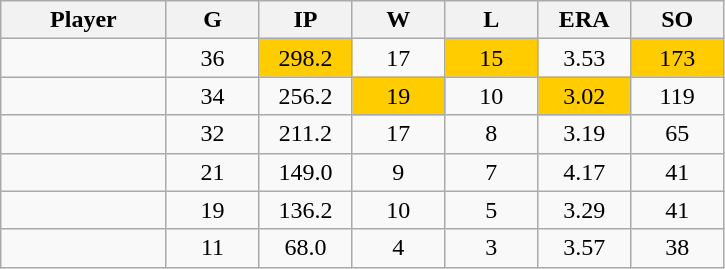<table class="wikitable sortable">
<tr>
<th bgcolor="#DDDDFF" width="16%">Player</th>
<th bgcolor="#DDDDFF" width="9%">G</th>
<th bgcolor="#DDDDFF" width="9%">IP</th>
<th bgcolor="#DDDDFF" width="9%">W</th>
<th bgcolor="#DDDDFF" width="9%">L</th>
<th bgcolor="#DDDDFF" width="9%">ERA</th>
<th bgcolor="#DDDDFF" width="9%">SO</th>
</tr>
<tr align="center">
<td></td>
<td>36</td>
<td bgcolor=#ffcc00>298.2</td>
<td>17</td>
<td bgcolor=#ffcc00>15</td>
<td>3.53</td>
<td bgcolor=#ffcc00>173</td>
</tr>
<tr align="center">
<td></td>
<td>34</td>
<td>256.2</td>
<td bgcolor=#ffcc00>19</td>
<td>10</td>
<td bgcolor=#ffcc00>3.02</td>
<td>119</td>
</tr>
<tr align="center">
<td></td>
<td>32</td>
<td>211.2</td>
<td>17</td>
<td>8</td>
<td>3.19</td>
<td>65</td>
</tr>
<tr align="center">
<td></td>
<td>21</td>
<td>149.0</td>
<td>9</td>
<td>7</td>
<td>4.17</td>
<td>41</td>
</tr>
<tr align="center">
<td></td>
<td>19</td>
<td>136.2</td>
<td>10</td>
<td>5</td>
<td>3.29</td>
<td>41</td>
</tr>
<tr align="center">
<td></td>
<td>11</td>
<td>68.0</td>
<td>4</td>
<td>3</td>
<td>3.57</td>
<td>38</td>
</tr>
</table>
